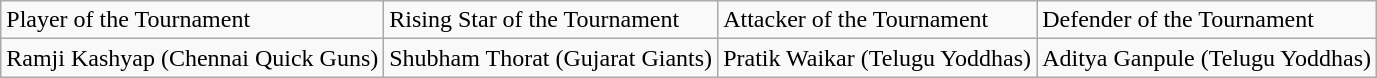<table class="wikitable">
<tr>
<td>Player of the Tournament</td>
<td>Rising Star of the Tournament</td>
<td>Attacker of the Tournament</td>
<td>Defender of the Tournament</td>
</tr>
<tr>
<td>Ramji Kashyap (Chennai Quick Guns)</td>
<td>Shubham Thorat (Gujarat Giants)</td>
<td>Pratik Waikar (Telugu Yoddhas)</td>
<td>Aditya Ganpule (Telugu Yoddhas)</td>
</tr>
</table>
